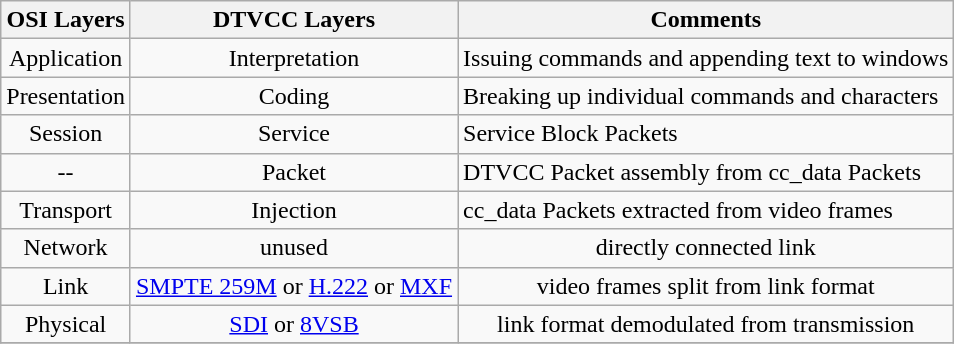<table class="wikitable">
<tr valign="bottom">
<th>OSI Layers</th>
<th>DTVCC Layers</th>
<th>Comments</th>
</tr>
<tr>
<td align="center">Application</td>
<td align="center">Interpretation</td>
<td align="left">Issuing commands and appending text to windows</td>
</tr>
<tr>
<td align="center">Presentation</td>
<td align="center">Coding</td>
<td align="left">Breaking up individual commands and characters</td>
</tr>
<tr>
<td align="center">Session</td>
<td align="center">Service</td>
<td align="left">Service Block Packets</td>
</tr>
<tr>
<td align="center">--</td>
<td align="center">Packet</td>
<td align="left">DTVCC Packet assembly from cc_data Packets</td>
</tr>
<tr>
<td align="center">Transport</td>
<td align="center">Injection</td>
<td align="left">cc_data Packets extracted from video frames</td>
</tr>
<tr>
<td align="center">Network</td>
<td align="center">unused</td>
<td align="center">directly connected link</td>
</tr>
<tr>
<td align="center">Link</td>
<td align="center"><a href='#'>SMPTE 259M</a> or <a href='#'>H.222</a> or <a href='#'>MXF</a></td>
<td align="center">video frames split from link format</td>
</tr>
<tr>
<td align="center">Physical</td>
<td align="center"><a href='#'>SDI</a> or <a href='#'>8VSB</a></td>
<td align="center">link format demodulated from transmission</td>
</tr>
<tr>
</tr>
</table>
